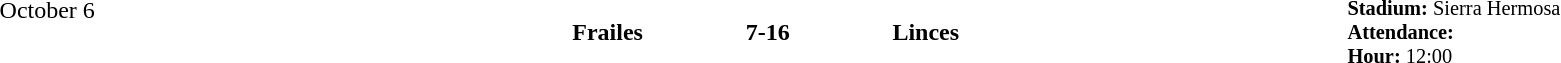<table style="width: 100%; background: transparent;" cellspacing="0">
<tr>
<td align=center valign=top rowspan=3 width=15%>October 6</td>
</tr>
<tr>
<td width=24% align=right><strong>Frailes</strong></td>
<td align=center width=13%><strong>7-16</strong></td>
<td width=24%><strong>Linces</strong></td>
<td style=font-size:85% rowspan=2 valign=top><strong>Stadium:</strong> Sierra Hermosa<br><strong>Attendance:</strong> <br><strong>Hour:</strong> 12:00</td>
</tr>
</table>
